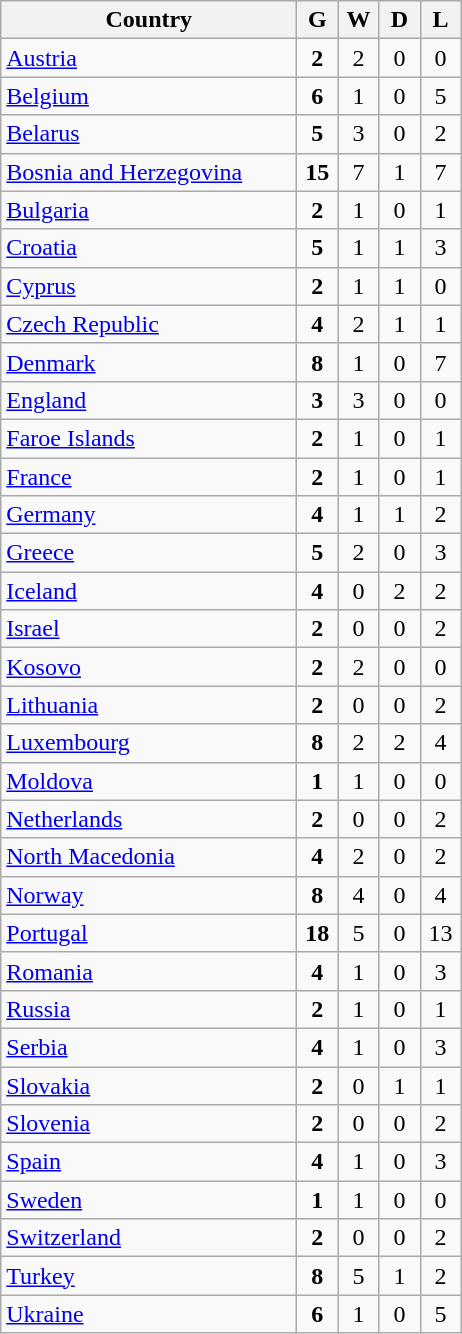<table class="wikitable sortable">
<tr>
<th width="190">Country</th>
<th width="20">G</th>
<th width="20">W</th>
<th width="20">D</th>
<th width="20">L</th>
</tr>
<tr>
<td> <a href='#'>Austria</a></td>
<td align = "center"><strong>2</strong></td>
<td align = "center">2</td>
<td align = "center">0</td>
<td align = "center">0</td>
</tr>
<tr>
<td> <a href='#'>Belgium</a></td>
<td align = "center"><strong>6</strong></td>
<td align = "center">1</td>
<td align = "center">0</td>
<td align = "center">5</td>
</tr>
<tr>
<td> <a href='#'>Belarus</a></td>
<td align = "center"><strong>5</strong></td>
<td align = "center">3</td>
<td align = "center">0</td>
<td align = "center">2</td>
</tr>
<tr>
<td> <a href='#'>Bosnia and Herzegovina</a></td>
<td align = "center"><strong>15</strong></td>
<td align = "center">7</td>
<td align = "center">1</td>
<td align = "center">7</td>
</tr>
<tr>
<td> <a href='#'>Bulgaria</a></td>
<td align = "center"><strong>2</strong></td>
<td align = "center">1</td>
<td align = "center">0</td>
<td align = "center">1</td>
</tr>
<tr>
<td> <a href='#'>Croatia</a></td>
<td align = "center"><strong>5</strong></td>
<td align = "center">1</td>
<td align = "center">1</td>
<td align = "center">3</td>
</tr>
<tr>
<td> <a href='#'>Cyprus</a></td>
<td align = "center"><strong>2</strong></td>
<td align = "center">1</td>
<td align = "center">1</td>
<td align = "center">0</td>
</tr>
<tr>
<td> <a href='#'>Czech Republic</a></td>
<td align = "center"><strong>4</strong></td>
<td align = "center">2</td>
<td align = "center">1</td>
<td align = "center">1</td>
</tr>
<tr>
<td> <a href='#'>Denmark</a></td>
<td align = "center"><strong>8</strong></td>
<td align = "center">1</td>
<td align = "center">0</td>
<td align = "center">7</td>
</tr>
<tr>
<td> <a href='#'>England</a></td>
<td align = "center"><strong>3</strong></td>
<td align = "center">3</td>
<td align = "center">0</td>
<td align = "center">0</td>
</tr>
<tr>
<td> <a href='#'>Faroe Islands</a></td>
<td align = "center"><strong>2</strong></td>
<td align = "center">1</td>
<td align = "center">0</td>
<td align = "center">1</td>
</tr>
<tr>
<td> <a href='#'>France</a></td>
<td align = "center"><strong>2</strong></td>
<td align = "center">1</td>
<td align = "center">0</td>
<td align = "center">1</td>
</tr>
<tr>
<td> <a href='#'>Germany</a></td>
<td align = "center"><strong>4</strong></td>
<td align = "center">1</td>
<td align = "center">1</td>
<td align = "center">2</td>
</tr>
<tr>
<td> <a href='#'>Greece</a></td>
<td align = "center"><strong>5</strong></td>
<td align = "center">2</td>
<td align = "center">0</td>
<td align = "center">3</td>
</tr>
<tr>
<td> <a href='#'>Iceland</a></td>
<td align = "center"><strong>4</strong></td>
<td align = "center">0</td>
<td align = "center">2</td>
<td align = "center">2</td>
</tr>
<tr>
<td> <a href='#'>Israel</a></td>
<td align = "center"><strong>2</strong></td>
<td align = "center">0</td>
<td align = "center">0</td>
<td align = "center">2</td>
</tr>
<tr>
<td> <a href='#'>Kosovo</a></td>
<td align = "center"><strong>2</strong></td>
<td align = "center">2</td>
<td align = "center">0</td>
<td align = "center">0</td>
</tr>
<tr>
<td> <a href='#'>Lithuania</a></td>
<td align = "center"><strong>2</strong></td>
<td align = "center">0</td>
<td align = "center">0</td>
<td align = "center">2</td>
</tr>
<tr>
<td> <a href='#'>Luxembourg</a></td>
<td align = "center"><strong>8</strong></td>
<td align = "center">2</td>
<td align = "center">2</td>
<td align = "center">4</td>
</tr>
<tr>
<td> <a href='#'>Moldova</a></td>
<td align = "center"><strong>1</strong></td>
<td align = "center">1</td>
<td align = "center">0</td>
<td align = "center">0</td>
</tr>
<tr>
<td> <a href='#'>Netherlands</a></td>
<td align = "center"><strong>2</strong></td>
<td align = "center">0</td>
<td align = "center">0</td>
<td align = "center">2</td>
</tr>
<tr>
<td> <a href='#'>North Macedonia</a></td>
<td align = "center"><strong>4</strong></td>
<td align = "center">2</td>
<td align = "center">0</td>
<td align = "center">2</td>
</tr>
<tr>
<td> <a href='#'>Norway</a></td>
<td align = "center"><strong>8</strong></td>
<td align = "center">4</td>
<td align = "center">0</td>
<td align = "center">4</td>
</tr>
<tr>
<td> <a href='#'>Portugal</a></td>
<td align = "center"><strong>18</strong></td>
<td align = "center">5</td>
<td align = "center">0</td>
<td align = "center">13</td>
</tr>
<tr>
<td> <a href='#'>Romania</a></td>
<td align = "center"><strong>4</strong></td>
<td align = "center">1</td>
<td align = "center">0</td>
<td align = "center">3</td>
</tr>
<tr>
<td> <a href='#'>Russia</a></td>
<td align = "center"><strong>2</strong></td>
<td align = "center">1</td>
<td align = "center">0</td>
<td align = "center">1</td>
</tr>
<tr>
<td> <a href='#'>Serbia</a></td>
<td align = "center"><strong>4</strong></td>
<td align = "center">1</td>
<td align = "center">0</td>
<td align = "center">3</td>
</tr>
<tr>
<td> <a href='#'>Slovakia</a></td>
<td align = "center"><strong>2</strong></td>
<td align = "center">0</td>
<td align = "center">1</td>
<td align = "center">1</td>
</tr>
<tr>
<td> <a href='#'>Slovenia</a></td>
<td align = "center"><strong>2</strong></td>
<td align = "center">0</td>
<td align = "center">0</td>
<td align = "center">2</td>
</tr>
<tr>
<td> <a href='#'>Spain</a></td>
<td align = "center"><strong>4</strong></td>
<td align = "center">1</td>
<td align = "center">0</td>
<td align = "center">3</td>
</tr>
<tr>
<td> <a href='#'>Sweden</a></td>
<td align = "center"><strong>1</strong></td>
<td align = "center">1</td>
<td align = "center">0</td>
<td align = "center">0</td>
</tr>
<tr>
<td> <a href='#'>Switzerland</a></td>
<td align = "center"><strong>2</strong></td>
<td align = "center">0</td>
<td align = "center">0</td>
<td align = "center">2</td>
</tr>
<tr>
<td> <a href='#'>Turkey</a></td>
<td align = "center"><strong>8</strong></td>
<td align = "center">5</td>
<td align = "center">1</td>
<td align = "center">2</td>
</tr>
<tr>
<td> <a href='#'>Ukraine</a></td>
<td align = "center"><strong>6</strong></td>
<td align = "center">1</td>
<td align = "center">0</td>
<td align = "center">5</td>
</tr>
</table>
